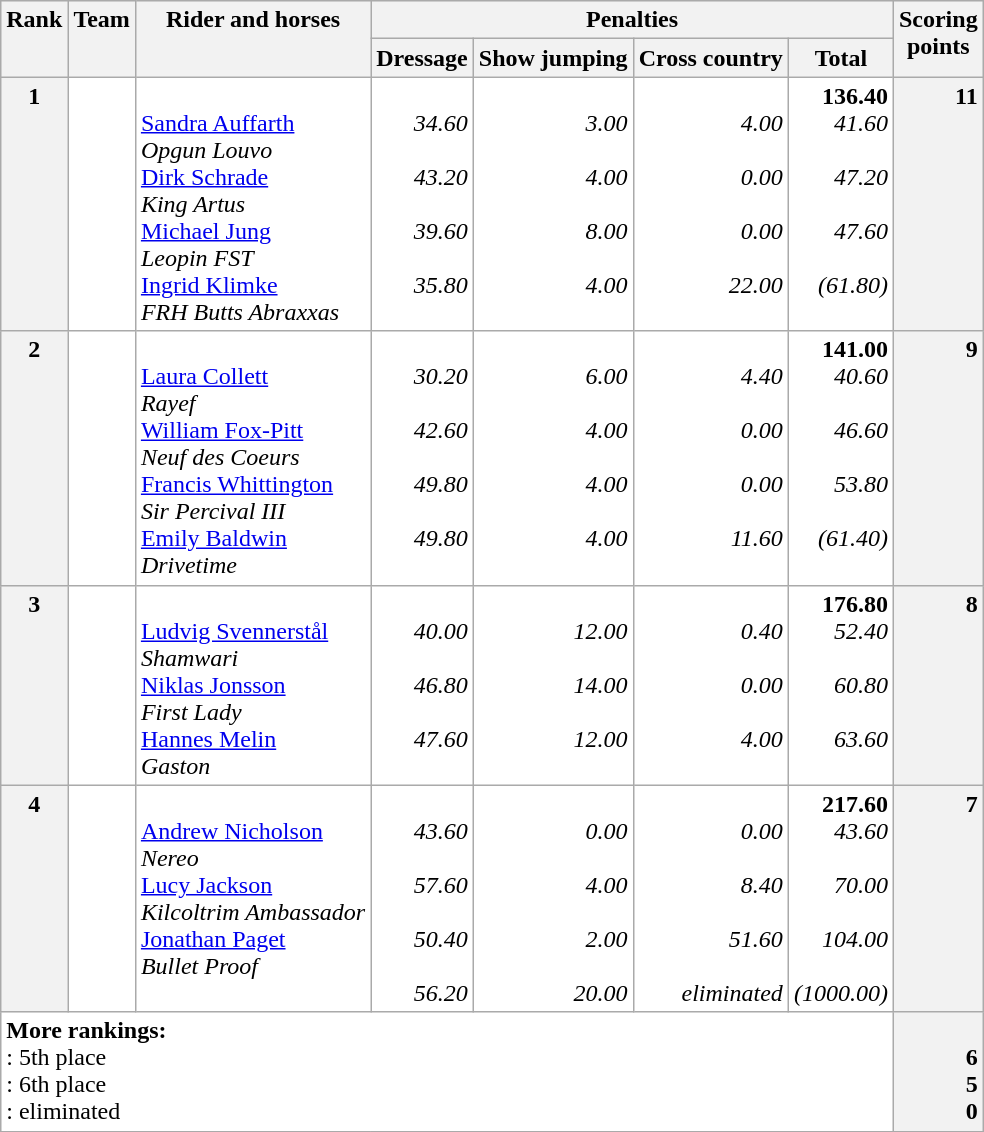<table class="wikitable" style="font-size: 100%">
<tr valign="top" style="background-color:#EFEFEF;">
<th rowspan=2>Rank</th>
<th rowspan=2>Team</th>
<th rowspan=2>Rider and horses</th>
<th colspan=4>Penalties</th>
<th rowspan=2>Scoring <br> points</th>
</tr>
<tr style="background-color:#EFEFEF;">
<th>Dressage</th>
<th>Show jumping</th>
<th>Cross country</th>
<th>Total</th>
</tr>
<tr valign="top" style="background-color:#FFFFFF;">
<th>1</th>
<td></td>
<td><br><a href='#'>Sandra Auffarth</a><br><em>Opgun Louvo</em><br><a href='#'>Dirk Schrade</a><br><em>King Artus</em><br><a href='#'>Michael Jung</a><br><em>Leopin FST</em><br><a href='#'>Ingrid Klimke</a><br><em>FRH Butts Abraxxas</em></td>
<td style="text-align:right;"><br> <span><em>34.60<br><br>43.20<br><br>39.60<br><br>35.80</em></span></td>
<td style="text-align:right;"><br> <span><em>3.00<br><br>4.00<br><br>8.00<br><br>4.00</em></span></td>
<td style="text-align:right;"><br> <span><em>4.00<br><br>0.00<br><br>0.00<br><br>22.00</em></span></td>
<td style="text-align:right;"><strong>136.40</strong> <br> <em>41.60<br><br>47.20<br><br>47.60<br><br>(61.80)</em></td>
<th style="text-align:right;">11</th>
</tr>
<tr valign="top" style="background-color:#FFFFFF;">
<th>2</th>
<td></td>
<td><br><a href='#'>Laura Collett</a><br><em>Rayef</em><br><a href='#'>William Fox-Pitt</a><br><em>Neuf des Coeurs</em><br><a href='#'>Francis Whittington</a><br><em>Sir Percival III</em><br><a href='#'>Emily Baldwin</a><br><em>Drivetime</em></td>
<td style="text-align:right;"><br> <span><em>30.20<br><br>42.60<br><br>49.80<br><br>49.80</em></span></td>
<td style="text-align:right;"><br> <span><em>6.00<br><br>4.00<br><br>4.00<br><br>4.00</em></span></td>
<td style="text-align:right;"><br> <span><em>4.40<br><br>0.00<br><br>0.00<br><br>11.60</em></span></td>
<td style="text-align:right;"><strong>141.00</strong> <br> <em>40.60<br><br>46.60<br><br>53.80<br><br>(61.40)</em></td>
<th style="text-align:right;">9</th>
</tr>
<tr valign="top" style="background-color:#FFFFFF;">
<th>3</th>
<td></td>
<td><br><a href='#'>Ludvig Svennerstål</a><br><em>Shamwari</em><br><a href='#'>Niklas Jonsson</a><br><em>First Lady</em><br><a href='#'>Hannes Melin</a><br><em>Gaston</em></td>
<td style="text-align:right;"><br> <span><em>40.00<br><br>46.80<br><br>47.60</em></span></td>
<td style="text-align:right;"><br> <span><em>12.00<br><br>14.00<br><br>12.00</em></span></td>
<td style="text-align:right;"><br> <span><em>0.40<br><br>0.00<br><br>4.00</em></span></td>
<td style="text-align:right;"><strong>176.80</strong> <br> <em>52.40<br><br>60.80<br><br>63.60</em></td>
<th style="text-align:right;">8</th>
</tr>
<tr valign="top" style="background-color:#FFFFFF;">
<th>4</th>
<td></td>
<td><br><a href='#'>Andrew Nicholson</a><br><em>Nereo</em><br><a href='#'>Lucy Jackson</a><br><em>Kilcoltrim Ambassador</em><br><a href='#'>Jonathan Paget</a><br><em>Bullet Proof</em></td>
<td style="text-align:right;"><br> <span><em>43.60<br><br>57.60<br><br>50.40<br><br>56.20</em></span></td>
<td style="text-align:right;"><br> <span><em>0.00<br><br>4.00<br><br>2.00<br><br>20.00</em></span></td>
<td style="text-align:right;"><br> <span><em>0.00<br><br>8.40<br><br>51.60<br><br>eliminated</em></span></td>
<td style="text-align:right;"><strong>217.60</strong> <br> <em>43.60<br><br>70.00<br><br>104.00<br><br>(1000.00)</em></td>
<th style="text-align:right;">7</th>
</tr>
<tr valign="top" style="background-color:#FFFFFF;">
<td colspan=7><strong>More rankings:</strong> <br>: 5th place <br> : 6th place <br> : eliminated</td>
<th style="text-align:right;"><br> 6 <br> 5 <br> 0</th>
</tr>
<tr valign="top" style="background-color:#FFFFFF;">
</tr>
</table>
